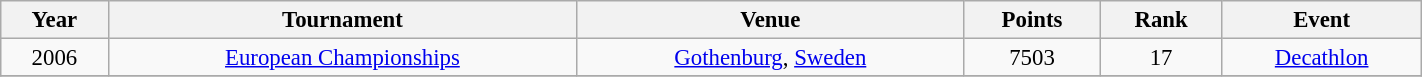<table class="wikitable" style=" text-align:center; font-size:95%;" width="75%">
<tr>
<th>Year</th>
<th>Tournament</th>
<th>Venue</th>
<th>Points</th>
<th>Rank</th>
<th>Event</th>
</tr>
<tr>
<td>2006</td>
<td><a href='#'>European Championships</a></td>
<td><a href='#'>Gothenburg</a>, <a href='#'>Sweden</a></td>
<td>7503</td>
<td>17</td>
<td><a href='#'>Decathlon</a></td>
</tr>
<tr>
</tr>
</table>
